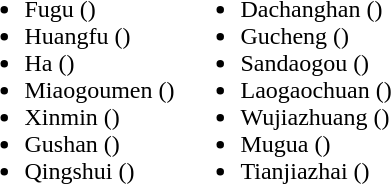<table>
<tr>
<td valign="top"><br><ul><li>Fugu ()</li><li>Huangfu  ()</li><li>Ha ()</li><li>Miaogoumen ()</li><li>Xinmin ()</li><li>Gushan ()</li><li>Qingshui ()</li></ul></td>
<td valign="top"><br><ul><li>Dachanghan  ()</li><li>Gucheng  ()</li><li>Sandaogou ()</li><li>Laogaochuan ()</li><li>Wujiazhuang ()</li><li>Mugua ()</li><li>Tianjiazhai ()</li></ul></td>
</tr>
</table>
